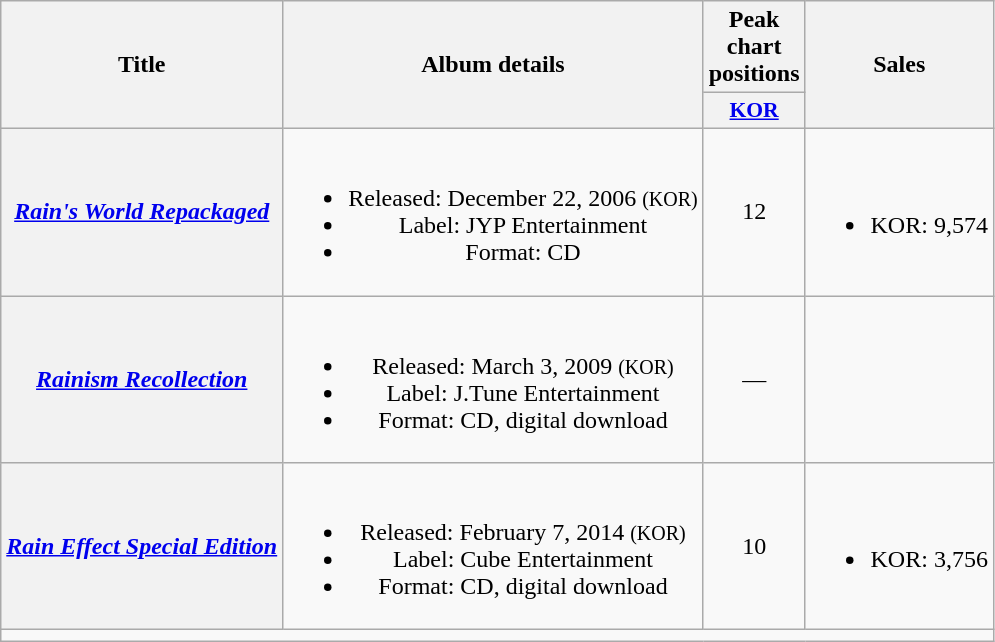<table class="wikitable plainrowheaders" style="text-align:center;">
<tr>
<th rowspan="2">Title</th>
<th rowspan="2">Album details</th>
<th>Peak chart positions</th>
<th rowspan="2">Sales</th>
</tr>
<tr>
<th scope="col" style="width:3em;font-size:90%;"><a href='#'>KOR</a><br></th>
</tr>
<tr>
<th scope="row"><em><a href='#'>Rain's World Repackaged</a></em></th>
<td><br><ul><li>Released: December 22, 2006 <small>(KOR)</small></li><li>Label: JYP Entertainment</li><li>Format: CD</li></ul></td>
<td>12</td>
<td><br><ul><li>KOR: 9,574</li></ul></td>
</tr>
<tr>
<th scope="row"><em><a href='#'>Rainism Recollection</a></em></th>
<td><br><ul><li>Released: March 3, 2009 <small>(KOR)</small></li><li>Label: J.Tune Entertainment</li><li>Format: CD, digital download</li></ul></td>
<td>—</td>
<td></td>
</tr>
<tr>
<th scope="row"><em><a href='#'>Rain Effect Special Edition</a></em></th>
<td><br><ul><li>Released: February 7, 2014 <small>(KOR)</small></li><li>Label: Cube Entertainment</li><li>Format: CD, digital download</li></ul></td>
<td>10</td>
<td><br><ul><li>KOR: 3,756</li></ul></td>
</tr>
<tr>
<td colspan="4"></td>
</tr>
</table>
